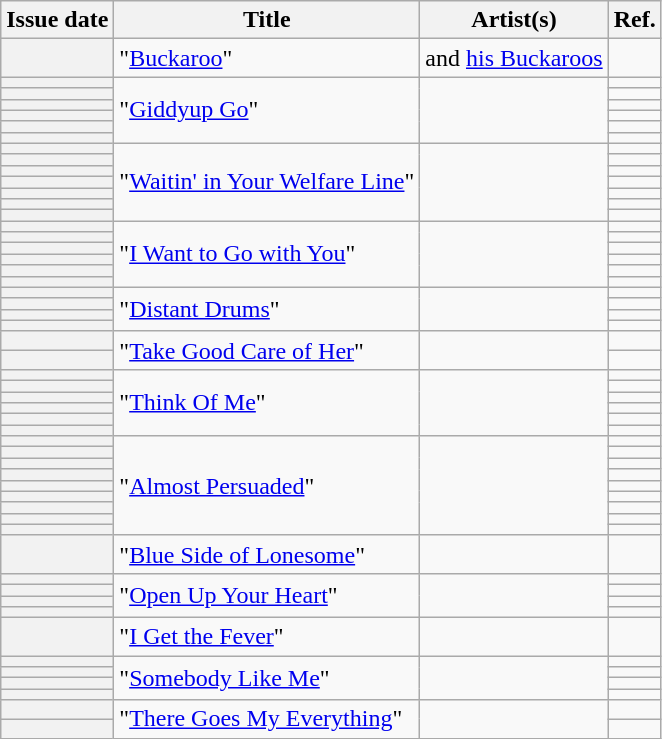<table class="wikitable sortable plainrowheaders">
<tr>
<th scope=col>Issue date</th>
<th scope=col>Title</th>
<th scope=col>Artist(s)</th>
<th scope=col class=unsortable>Ref.</th>
</tr>
<tr>
<th scope=row></th>
<td rowspan="1">"<a href='#'>Buckaroo</a>"</td>
<td rowspan="1"> and <a href='#'>his Buckaroos</a></td>
<td rowspan="1" align=center></td>
</tr>
<tr>
<th scope=row></th>
<td rowspan="6">"<a href='#'>Giddyup Go</a>"</td>
<td rowspan="6"></td>
<td rowspan="1" align=center></td>
</tr>
<tr>
<th scope=row></th>
<td rowspan="1" align=center></td>
</tr>
<tr>
<th scope=row></th>
<td rowspan="1" align=center></td>
</tr>
<tr>
<th scope=row></th>
<td rowspan="1" align=center></td>
</tr>
<tr>
<th scope=row></th>
<td rowspan="1" align=center></td>
</tr>
<tr>
<th scope=row></th>
<td rowspan="1" align=center></td>
</tr>
<tr>
<th scope=row></th>
<td rowspan="7">"<a href='#'>Waitin' in Your Welfare Line</a>"</td>
<td rowspan="7"></td>
<td rowspan="1" align=center></td>
</tr>
<tr>
<th scope=row></th>
<td rowspan="1" align=center></td>
</tr>
<tr>
<th scope=row></th>
<td rowspan="1" align=center></td>
</tr>
<tr>
<th scope=row></th>
<td rowspan="1" align=center></td>
</tr>
<tr>
<th scope=row></th>
<td rowspan="1" align=center></td>
</tr>
<tr>
<th scope=row></th>
<td rowspan="1" align=center></td>
</tr>
<tr>
<th scope=row></th>
<td rowspan="1" align=center></td>
</tr>
<tr>
<th scope=row></th>
<td rowspan="6">"<a href='#'>I Want to Go with You</a>"</td>
<td rowspan="6"></td>
<td rowspan="1" align=center></td>
</tr>
<tr>
<th scope=row></th>
<td rowspan="1" align=center></td>
</tr>
<tr>
<th scope=row></th>
<td rowspan="1" align=center></td>
</tr>
<tr>
<th scope=row></th>
<td rowspan="1" align=center></td>
</tr>
<tr>
<th scope=row></th>
<td rowspan="1" align=center></td>
</tr>
<tr>
<th scope=row></th>
<td rowspan="1" align=center></td>
</tr>
<tr>
<th scope=row></th>
<td rowspan="4">"<a href='#'>Distant Drums</a>"</td>
<td rowspan="4"></td>
<td rowspan="1" align=center></td>
</tr>
<tr>
<th scope=row></th>
<td rowspan="1" align=center></td>
</tr>
<tr>
<th scope=row></th>
<td rowspan="1" align=center></td>
</tr>
<tr>
<th scope=row></th>
<td rowspan="1" align=center></td>
</tr>
<tr>
<th scope=row></th>
<td rowspan="2">"<a href='#'>Take Good Care of Her</a>"</td>
<td rowspan="2"></td>
<td rowspan="1" align=center></td>
</tr>
<tr>
<th scope=row></th>
<td rowspan="1" align=center></td>
</tr>
<tr>
<th scope=row></th>
<td rowspan="6">"<a href='#'>Think Of Me</a>"</td>
<td rowspan="6"></td>
<td rowspan="1" align=center></td>
</tr>
<tr>
<th scope=row></th>
<td rowspan="1" align=center></td>
</tr>
<tr>
<th scope=row></th>
<td rowspan="1" align=center></td>
</tr>
<tr>
<th scope=row></th>
<td rowspan="1" align=center></td>
</tr>
<tr>
<th scope=row></th>
<td rowspan="1" align=center></td>
</tr>
<tr>
<th scope=row></th>
<td rowspan="1" align=center></td>
</tr>
<tr>
<th scope=row></th>
<td rowspan="9">"<a href='#'>Almost Persuaded</a>"</td>
<td rowspan="9"></td>
<td rowspan="1" align=center></td>
</tr>
<tr>
<th scope=row></th>
<td rowspan="1" align=center></td>
</tr>
<tr>
<th scope=row></th>
<td rowspan="1" align=center></td>
</tr>
<tr>
<th scope=row></th>
<td rowspan="1" align=center></td>
</tr>
<tr>
<th scope=row></th>
<td rowspan="1" align=center></td>
</tr>
<tr>
<th scope=row></th>
<td rowspan="1" align=center></td>
</tr>
<tr>
<th scope=row></th>
<td rowspan="1" align=center></td>
</tr>
<tr>
<th scope=row></th>
<td rowspan="1" align=center></td>
</tr>
<tr>
<th scope=row></th>
<td rowspan="1" align=center></td>
</tr>
<tr>
<th scope=row></th>
<td rowspan="1">"<a href='#'>Blue Side of Lonesome</a>"</td>
<td rowspan="1"></td>
<td rowspan="1" align=center></td>
</tr>
<tr>
<th scope=row></th>
<td rowspan="4">"<a href='#'>Open Up Your Heart</a>"</td>
<td rowspan="4"></td>
<td rowspan="1" align=center></td>
</tr>
<tr>
<th scope=row></th>
<td rowspan="1" align=center></td>
</tr>
<tr>
<th scope=row></th>
<td rowspan="1" align=center></td>
</tr>
<tr>
<th scope=row></th>
<td rowspan="1" align=center></td>
</tr>
<tr>
<th scope=row></th>
<td rowspan="1">"<a href='#'>I Get the Fever</a>"</td>
<td rowspan="1"></td>
<td rowspan="1" align=center></td>
</tr>
<tr>
<th scope=row></th>
<td rowspan="4">"<a href='#'>Somebody Like Me</a>"</td>
<td rowspan="4"></td>
<td rowspan="1" align=center></td>
</tr>
<tr>
<th scope=row></th>
<td rowspan="1" align=center></td>
</tr>
<tr>
<th scope=row></th>
<td rowspan="1" align=center></td>
</tr>
<tr>
<th scope=row></th>
<td rowspan="1" align=center></td>
</tr>
<tr>
<th scope=row></th>
<td rowspan="2">"<a href='#'>There Goes My Everything</a>"</td>
<td rowspan="2"></td>
<td rowspan="1" align=center></td>
</tr>
<tr>
<th scope=row></th>
<td rowspan="1" align=center></td>
</tr>
</table>
